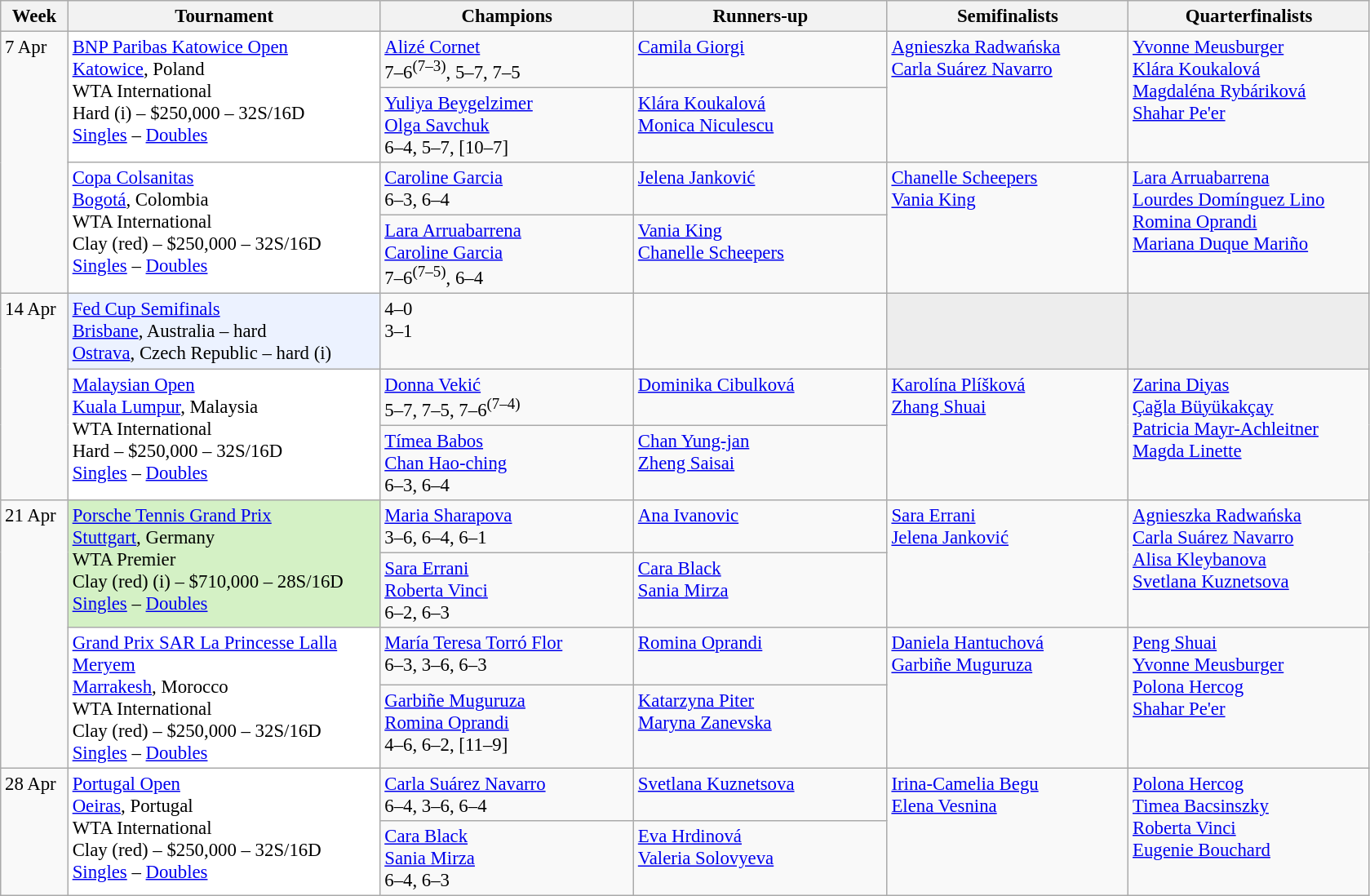<table class=wikitable style=font-size:95%>
<tr>
<th style="width:48px;">Week</th>
<th style="width:248px;">Tournament</th>
<th style="width:200px;">Champions</th>
<th style="width:200px;">Runners-up</th>
<th style="width:190px;">Semifinalists</th>
<th style="width:190px;">Quarterfinalists</th>
</tr>
<tr valign=top>
<td rowspan=4>7 Apr</td>
<td style="background:#fff;" rowspan="2"><a href='#'>BNP Paribas Katowice Open</a><br><a href='#'>Katowice</a>, Poland<br>WTA International<br>Hard (i) – $250,000 – 32S/16D<br><a href='#'>Singles</a> – <a href='#'>Doubles</a></td>
<td> <a href='#'>Alizé Cornet</a><br>7–6<sup>(7–3)</sup>, 5–7, 7–5</td>
<td> <a href='#'>Camila Giorgi</a></td>
<td rowspan=2> <a href='#'>Agnieszka Radwańska</a> <br>  <a href='#'>Carla Suárez Navarro</a></td>
<td rowspan=2> <a href='#'>Yvonne Meusburger</a> <br>  <a href='#'>Klára Koukalová</a> <br> <a href='#'>Magdaléna Rybáriková</a> <br>  <a href='#'>Shahar Pe'er</a></td>
</tr>
<tr valign=top>
<td> <a href='#'>Yuliya Beygelzimer</a><br> <a href='#'>Olga Savchuk</a><br>6–4, 5–7, [10–7]</td>
<td> <a href='#'>Klára Koukalová</a><br> <a href='#'>Monica Niculescu</a></td>
</tr>
<tr valign=top>
<td style="background:#fff;" rowspan="2"><a href='#'>Copa Colsanitas</a><br><a href='#'>Bogotá</a>, Colombia<br>WTA International<br>Clay (red) – $250,000 – 32S/16D<br><a href='#'>Singles</a> – <a href='#'>Doubles</a></td>
<td> <a href='#'>Caroline Garcia</a><br>6–3, 6–4</td>
<td> <a href='#'>Jelena Janković</a></td>
<td rowspan=2> <a href='#'>Chanelle Scheepers</a> <br>  <a href='#'>Vania King</a></td>
<td rowspan=2> <a href='#'>Lara Arruabarrena</a> <br> <a href='#'>Lourdes Domínguez Lino</a> <br> <a href='#'>Romina Oprandi</a> <br>  <a href='#'>Mariana Duque Mariño</a></td>
</tr>
<tr valign=top>
<td> <a href='#'>Lara Arruabarrena</a><br> <a href='#'>Caroline Garcia</a><br>7–6<sup>(7–5)</sup>, 6–4</td>
<td> <a href='#'>Vania King</a><br> <a href='#'>Chanelle Scheepers</a></td>
</tr>
<tr valign=top>
<td rowspan=3>14 Apr</td>
<td style="background:#ECF2FF;"><a href='#'>Fed Cup Semifinals</a><br><a href='#'>Brisbane</a>, Australia – hard <br><a href='#'>Ostrava</a>, Czech Republic – hard (i)</td>
<td> 4–0<br> 3–1</td>
<td><br></td>
<td style="background:#ededed;"></td>
<td style="background:#ededed;"></td>
</tr>
<tr valign=top>
<td style="background:#fff;" rowspan="2"><a href='#'>Malaysian Open</a><br><a href='#'>Kuala Lumpur</a>, Malaysia<br>WTA International<br>Hard – $250,000 – 32S/16D<br><a href='#'>Singles</a> – <a href='#'>Doubles</a></td>
<td> <a href='#'>Donna Vekić</a><br>5–7, 7–5, 7–6<sup>(7–4)</sup></td>
<td> <a href='#'>Dominika Cibulková</a></td>
<td rowspan=2> <a href='#'>Karolína Plíšková</a> <br>  <a href='#'>Zhang Shuai</a></td>
<td rowspan=2> <a href='#'>Zarina Diyas</a> <br> <a href='#'>Çağla Büyükakçay</a> <br>  <a href='#'>Patricia Mayr-Achleitner</a> <br>  <a href='#'>Magda Linette</a></td>
</tr>
<tr valign=top>
<td> <a href='#'>Tímea Babos</a><br> <a href='#'>Chan Hao-ching</a><br>6–3, 6–4</td>
<td> <a href='#'>Chan Yung-jan</a><br> <a href='#'>Zheng Saisai</a></td>
</tr>
<tr valign=top>
<td rowspan=4>21 Apr</td>
<td style="background:#D4F1C5;" rowspan="2"><a href='#'>Porsche Tennis Grand Prix</a><br><a href='#'>Stuttgart</a>, Germany<br>WTA Premier<br>Clay (red) (i) – $710,000 – 28S/16D<br><a href='#'>Singles</a> – <a href='#'>Doubles</a></td>
<td> <a href='#'>Maria Sharapova</a><br>3–6, 6–4, 6–1</td>
<td> <a href='#'>Ana Ivanovic</a></td>
<td rowspan=2> <a href='#'>Sara Errani</a> <br>  <a href='#'>Jelena Janković</a></td>
<td rowspan=2> <a href='#'>Agnieszka Radwańska</a><br> <a href='#'>Carla Suárez Navarro</a><br>  <a href='#'>Alisa Kleybanova</a> <br>  <a href='#'>Svetlana Kuznetsova</a></td>
</tr>
<tr valign=top>
<td> <a href='#'>Sara Errani</a><br> <a href='#'>Roberta Vinci</a><br>6–2, 6–3</td>
<td> <a href='#'>Cara Black</a><br> <a href='#'>Sania Mirza</a></td>
</tr>
<tr valign=top>
<td style="background:#fff;" rowspan="2"><a href='#'>Grand Prix SAR La Princesse Lalla Meryem</a><br> <a href='#'>Marrakesh</a>, Morocco<br>WTA International<br>Clay (red) – $250,000 – 32S/16D<br><a href='#'>Singles</a> – <a href='#'>Doubles</a></td>
<td> <a href='#'>María Teresa Torró Flor</a><br>6–3, 3–6, 6–3</td>
<td> <a href='#'>Romina Oprandi</a></td>
<td rowspan=2> <a href='#'>Daniela Hantuchová</a> <br>  <a href='#'>Garbiñe Muguruza</a></td>
<td rowspan=2> <a href='#'>Peng Shuai</a> <br> <a href='#'>Yvonne Meusburger</a> <br> <a href='#'>Polona Hercog</a> <br>  <a href='#'>Shahar Pe'er</a></td>
</tr>
<tr valign=top>
<td> <a href='#'>Garbiñe Muguruza</a> <br>  <a href='#'>Romina Oprandi</a><br>4–6, 6–2, [11–9]</td>
<td> <a href='#'>Katarzyna Piter</a> <br>  <a href='#'>Maryna Zanevska</a></td>
</tr>
<tr valign=top>
<td rowspan=2>28 Apr</td>
<td style="background:#fff;" rowspan="2"><a href='#'>Portugal Open</a><br><a href='#'>Oeiras</a>, Portugal<br>WTA International<br>Clay (red) – $250,000 – 32S/16D<br><a href='#'>Singles</a> – <a href='#'>Doubles</a></td>
<td> <a href='#'>Carla Suárez Navarro</a><br>6–4, 3–6, 6–4</td>
<td> <a href='#'>Svetlana Kuznetsova</a></td>
<td rowspan=2> <a href='#'>Irina-Camelia Begu</a> <br> <a href='#'>Elena Vesnina</a></td>
<td rowspan=2> <a href='#'>Polona Hercog</a> <br> <a href='#'>Timea Bacsinszky</a> <br> <a href='#'>Roberta Vinci</a> <br>  <a href='#'>Eugenie Bouchard</a></td>
</tr>
<tr valign=top>
<td> <a href='#'>Cara Black</a><br> <a href='#'>Sania Mirza</a><br>6–4, 6–3</td>
<td> <a href='#'>Eva Hrdinová</a><br> <a href='#'>Valeria Solovyeva</a></td>
</tr>
</table>
